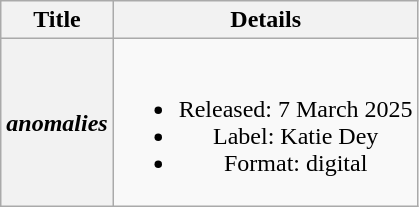<table class="wikitable plainrowheaders" style="text-align:center;" border="1">
<tr>
<th>Title</th>
<th>Details</th>
</tr>
<tr>
<th scope="row"><em>anomalies</em></th>
<td><br><ul><li>Released: 7 March 2025</li><li>Label: Katie Dey</li><li>Format: digital</li></ul></td>
</tr>
</table>
